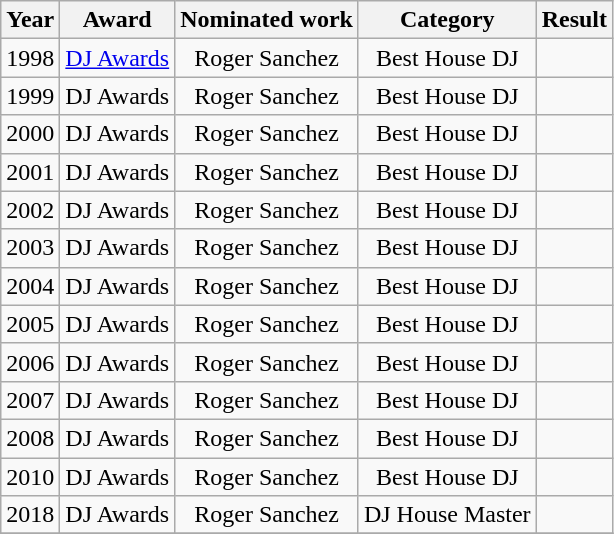<table class="wikitable plainrowheaders" style="text-align:center;">
<tr>
<th>Year</th>
<th>Award</th>
<th>Nominated work</th>
<th>Category</th>
<th>Result</th>
</tr>
<tr>
<td>1998</td>
<td rowspan="1"><a href='#'>DJ Awards</a></td>
<td>Roger Sanchez</td>
<td>Best House DJ</td>
<td></td>
</tr>
<tr>
<td rowspan="1">1999</td>
<td rowspan="1">DJ Awards</td>
<td>Roger Sanchez</td>
<td>Best House DJ</td>
<td></td>
</tr>
<tr>
<td rowspan="1">2000</td>
<td rowspan="1">DJ Awards</td>
<td>Roger Sanchez</td>
<td>Best House DJ</td>
<td></td>
</tr>
<tr>
<td rowspan="1">2001</td>
<td rowspan="1">DJ Awards</td>
<td>Roger Sanchez</td>
<td>Best House DJ</td>
<td></td>
</tr>
<tr>
<td rowspan="1">2002</td>
<td rowspan="1">DJ Awards</td>
<td>Roger Sanchez</td>
<td>Best House DJ</td>
<td></td>
</tr>
<tr>
<td rowspan="1">2003</td>
<td rowspan="1">DJ Awards</td>
<td>Roger Sanchez</td>
<td>Best House DJ</td>
<td></td>
</tr>
<tr>
<td rowspan="1">2004</td>
<td rowspan="1">DJ Awards</td>
<td>Roger Sanchez</td>
<td>Best House DJ</td>
<td></td>
</tr>
<tr>
<td rowspan="1">2005</td>
<td rowspan="1">DJ Awards</td>
<td>Roger Sanchez</td>
<td>Best House DJ</td>
<td></td>
</tr>
<tr>
<td rowspan="1">2006</td>
<td rowspan="1">DJ Awards</td>
<td>Roger Sanchez</td>
<td>Best House DJ</td>
<td></td>
</tr>
<tr>
<td rowspan="1">2007</td>
<td rowspan="1">DJ Awards</td>
<td>Roger Sanchez</td>
<td>Best House DJ</td>
<td></td>
</tr>
<tr>
<td rowspan="1">2008</td>
<td rowspan="1">DJ Awards</td>
<td>Roger Sanchez</td>
<td>Best House DJ</td>
<td></td>
</tr>
<tr>
<td rowspan="1">2010</td>
<td rowspan="1">DJ Awards</td>
<td>Roger Sanchez</td>
<td>Best House DJ</td>
<td></td>
</tr>
<tr>
<td rowspan="1">2018</td>
<td rowspan="1">DJ Awards</td>
<td>Roger Sanchez</td>
<td>DJ House Master</td>
<td></td>
</tr>
<tr>
</tr>
</table>
